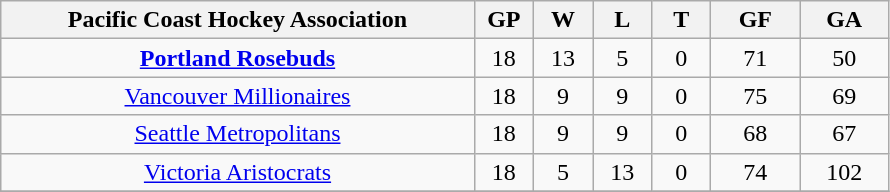<table class="wikitable" style="text-align:center;">
<tr>
<th bgcolor="#DDDDFF" width="40%">Pacific Coast Hockey Association</th>
<th bgcolor="#DDDDFF" width="5%">GP</th>
<th bgcolor="#DDDDFF" width="5%">W</th>
<th bgcolor="#DDDDFF" width="5%">L</th>
<th bgcolor="#DDDDFF" width="5%">T</th>
<th bgcolor="#DDDDFF" width="7.5%">GF</th>
<th bgcolor="#DDDDFF" width="7.5%">GA</th>
</tr>
<tr>
<td><strong><a href='#'>Portland Rosebuds</a></strong></td>
<td>18</td>
<td>13</td>
<td>5</td>
<td>0</td>
<td>71</td>
<td>50</td>
</tr>
<tr>
<td><a href='#'>Vancouver Millionaires</a></td>
<td>18</td>
<td>9</td>
<td>9</td>
<td>0</td>
<td>75</td>
<td>69</td>
</tr>
<tr>
<td><a href='#'>Seattle Metropolitans</a></td>
<td>18</td>
<td>9</td>
<td>9</td>
<td>0</td>
<td>68</td>
<td>67</td>
</tr>
<tr>
<td><a href='#'>Victoria Aristocrats</a></td>
<td>18</td>
<td>5</td>
<td>13</td>
<td>0</td>
<td>74</td>
<td>102</td>
</tr>
<tr>
</tr>
</table>
